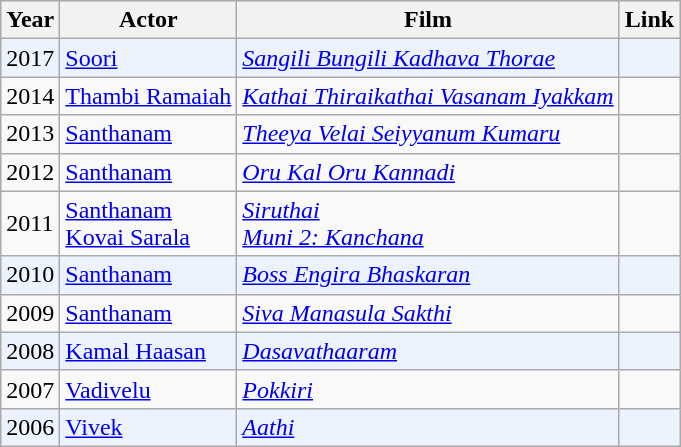<table class="wikitable">
<tr style="background:#d1e4fd;">
<th>Year</th>
<th>Actor</th>
<th>Film</th>
<th>Link</th>
</tr>
<tr style="background:#edf3fe;">
<td>2017</td>
<td><a href='#'>Soori</a></td>
<td><em><a href='#'>Sangili Bungili Kadhava Thorae</a></em></td>
<td></td>
</tr>
<tr>
<td>2014</td>
<td><a href='#'>Thambi Ramaiah</a></td>
<td><em><a href='#'>Kathai Thiraikathai Vasanam Iyakkam</a></em></td>
<td></td>
</tr>
<tr>
<td>2013</td>
<td><a href='#'>Santhanam</a></td>
<td><em><a href='#'>Theeya Velai Seiyyanum Kumaru</a></em></td>
<td></td>
</tr>
<tr>
<td>2012</td>
<td><a href='#'>Santhanam</a></td>
<td><em><a href='#'>Oru Kal Oru Kannadi</a></em></td>
<td></td>
</tr>
<tr>
<td>2011</td>
<td><a href='#'>Santhanam</a><br><a href='#'>Kovai Sarala</a></td>
<td><em><a href='#'>Siruthai</a></em><br><em><a href='#'>Muni 2: Kanchana</a></em></td>
<td></td>
</tr>
<tr style="background:#edf3fe;">
<td>2010</td>
<td><a href='#'>Santhanam</a></td>
<td><em><a href='#'>Boss Engira Bhaskaran</a></em></td>
<td></td>
</tr>
<tr>
<td>2009</td>
<td><a href='#'>Santhanam</a></td>
<td><em><a href='#'>Siva Manasula Sakthi</a></em></td>
<td></td>
</tr>
<tr style="background:#edf3fe;">
<td>2008</td>
<td><a href='#'>Kamal Haasan</a></td>
<td><em><a href='#'>Dasavathaaram</a></em></td>
<td></td>
</tr>
<tr>
<td>2007</td>
<td><a href='#'>Vadivelu</a></td>
<td><em><a href='#'>Pokkiri</a></em></td>
<td></td>
</tr>
<tr style="background:#edf3fe;">
<td>2006</td>
<td><a href='#'>Vivek</a></td>
<td><em><a href='#'>Aathi</a></em></td>
<td></td>
</tr>
</table>
